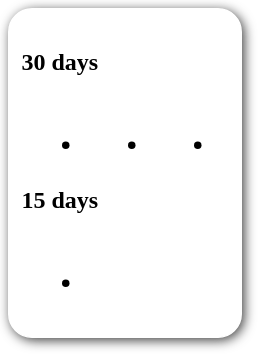<table style=" border-radius:1em; box-shadow: 0.1em 0.1em 0.5em rgba(0,0,0,0.75); background-color: white; border: 1px solid white; padding: 5px;">
<tr>
<td><br><strong>30 days</strong><table>
<tr>
<td><br><ul><li></li></ul></td>
<td valign="top"><br><ul><li></li></ul></td>
<td valign="top"><br><ul><li></li></ul></td>
<td></td>
</tr>
</table>
<strong>15 days</strong><table>
<tr>
<td><br><ul><li></li></ul></td>
<td></td>
</tr>
</table>
</td>
</tr>
</table>
